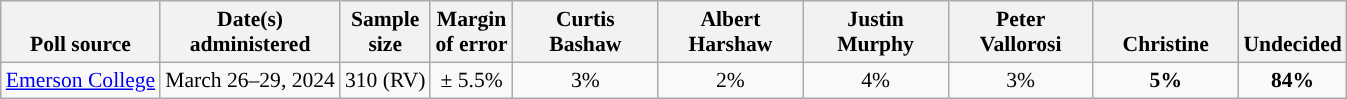<table class="wikitable" style="font-size:90%;text-align:center;">
<tr valign=bottom>
<th>Poll source</th>
<th>Date(s)<br>administered</th>
<th>Sample<br>size</th>
<th>Margin<br>of error</th>
<th style="width:90px;">Curtis<br>Bashaw</th>
<th style="width:90px;">Albert<br>Harshaw</th>
<th style="width:90px;">Justin<br>Murphy</th>
<th style="width:90px;">Peter<br>Vallorosi</th>
<th style="width:90px;">Christine<br></th>
<th>Undecided</th>
</tr>
<tr>
<td style="text-align:left"><a href='#'>Emerson College</a></td>
<td>March 26–29, 2024</td>
<td>310 (RV)</td>
<td>± 5.5%</td>
<td>3%</td>
<td>2%</td>
<td>4%</td>
<td>3%</td>
<td><strong>5%</strong></td>
<td><strong>84%</strong></td>
</tr>
</table>
